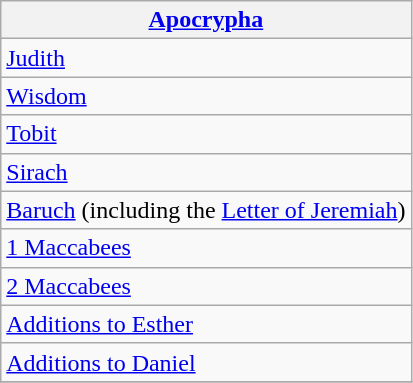<table class=wikitable>
<tr>
<th><a href='#'>Apocrypha</a></th>
</tr>
<tr>
<td><a href='#'>Judith</a></td>
</tr>
<tr>
<td><a href='#'>Wisdom</a></td>
</tr>
<tr>
<td><a href='#'>Tobit</a></td>
</tr>
<tr>
<td><a href='#'>Sirach</a></td>
</tr>
<tr>
<td><a href='#'>Baruch</a> (including the <a href='#'>Letter of Jeremiah</a>)</td>
</tr>
<tr>
<td><a href='#'>1 Maccabees</a></td>
</tr>
<tr>
<td><a href='#'>2 Maccabees</a></td>
</tr>
<tr>
<td><a href='#'>Additions to Esther</a></td>
</tr>
<tr>
<td><a href='#'>Additions to Daniel</a></td>
</tr>
<tr>
</tr>
</table>
